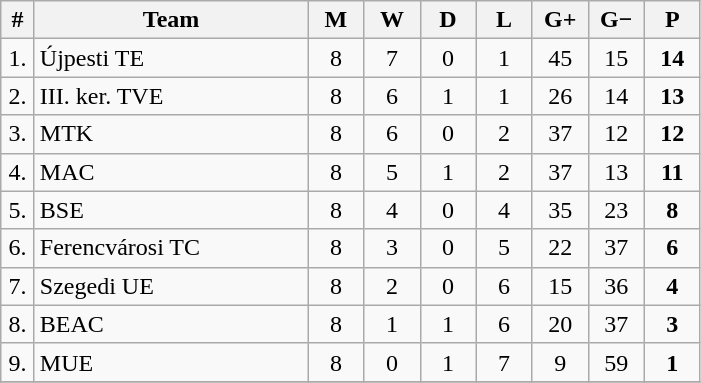<table class="wikitable" style="text-align: center;">
<tr>
<th width="15">#</th>
<th width="175">Team</th>
<th width="30">M</th>
<th width="30">W</th>
<th width="30">D</th>
<th width="30">L</th>
<th width="30">G+</th>
<th width="30">G−</th>
<th width="30">P</th>
</tr>
<tr>
<td>1.</td>
<td align="left">Újpesti TE</td>
<td>8</td>
<td>7</td>
<td>0</td>
<td>1</td>
<td>45</td>
<td>15</td>
<td><strong>14</strong></td>
</tr>
<tr>
<td>2.</td>
<td align="left">III. ker. TVE</td>
<td>8</td>
<td>6</td>
<td>1</td>
<td>1</td>
<td>26</td>
<td>14</td>
<td><strong>13</strong></td>
</tr>
<tr>
<td>3.</td>
<td align="left">MTK</td>
<td>8</td>
<td>6</td>
<td>0</td>
<td>2</td>
<td>37</td>
<td>12</td>
<td><strong>12</strong></td>
</tr>
<tr>
<td>4.</td>
<td align="left">MAC</td>
<td>8</td>
<td>5</td>
<td>1</td>
<td>2</td>
<td>37</td>
<td>13</td>
<td><strong>11</strong></td>
</tr>
<tr>
<td>5.</td>
<td align="left">BSE</td>
<td>8</td>
<td>4</td>
<td>0</td>
<td>4</td>
<td>35</td>
<td>23</td>
<td><strong>8</strong></td>
</tr>
<tr>
<td>6.</td>
<td align="left">Ferencvárosi TC</td>
<td>8</td>
<td>3</td>
<td>0</td>
<td>5</td>
<td>22</td>
<td>37</td>
<td><strong>6</strong></td>
</tr>
<tr>
<td>7.</td>
<td align="left">Szegedi UE</td>
<td>8</td>
<td>2</td>
<td>0</td>
<td>6</td>
<td>15</td>
<td>36</td>
<td><strong>4</strong></td>
</tr>
<tr>
<td>8.</td>
<td align="left">BEAC</td>
<td>8</td>
<td>1</td>
<td>1</td>
<td>6</td>
<td>20</td>
<td>37</td>
<td><strong>3</strong></td>
</tr>
<tr>
<td>9.</td>
<td align="left">MUE</td>
<td>8</td>
<td>0</td>
<td>1</td>
<td>7</td>
<td>9</td>
<td>59</td>
<td><strong>1</strong></td>
</tr>
<tr>
</tr>
</table>
